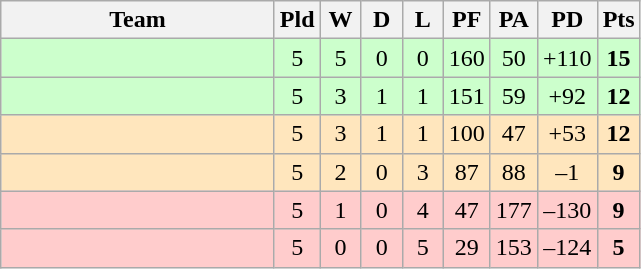<table class="wikitable" style="text-align:center;">
<tr>
<th width=175>Team</th>
<th width=20 abbr="Played">Pld</th>
<th width=20 abbr="Won">W</th>
<th width=20 abbr="Drawn">D</th>
<th width=20 abbr="Lost">L</th>
<th width=20 abbr="Points for">PF</th>
<th width=20 abbr="Points against">PA</th>
<th width=25 abbr="Points difference">PD</th>
<th width=20 abbr="Points">Pts</th>
</tr>
<tr style="background:#ccffcc">
<td align=left></td>
<td>5</td>
<td>5</td>
<td>0</td>
<td>0</td>
<td>160</td>
<td>50</td>
<td>+110</td>
<td><strong>15</strong></td>
</tr>
<tr style="background:#ccffcc">
<td align=left></td>
<td>5</td>
<td>3</td>
<td>1</td>
<td>1</td>
<td>151</td>
<td>59</td>
<td>+92</td>
<td><strong>12</strong></td>
</tr>
<tr style="background:#ffe6bd">
<td align=left></td>
<td>5</td>
<td>3</td>
<td>1</td>
<td>1</td>
<td>100</td>
<td>47</td>
<td>+53</td>
<td><strong>12</strong></td>
</tr>
<tr style="background:#ffe6bd">
<td align=left></td>
<td>5</td>
<td>2</td>
<td>0</td>
<td>3</td>
<td>87</td>
<td>88</td>
<td>–1</td>
<td><strong>9</strong></td>
</tr>
<tr style="background:#fcc">
<td align=left></td>
<td>5</td>
<td>1</td>
<td>0</td>
<td>4</td>
<td>47</td>
<td>177</td>
<td>–130</td>
<td><strong>9</strong></td>
</tr>
<tr style="background:#fcc">
<td align=left></td>
<td>5</td>
<td>0</td>
<td>0</td>
<td>5</td>
<td>29</td>
<td>153</td>
<td>–124</td>
<td><strong>5</strong></td>
</tr>
</table>
